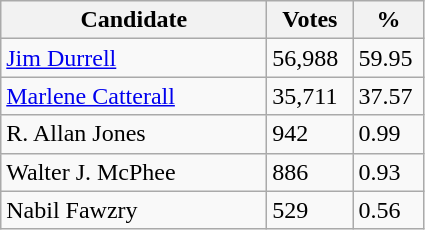<table class="wikitable">
<tr>
<th style="width: 170px">Candidate</th>
<th style="width: 50px">Votes</th>
<th style="width: 40px">%</th>
</tr>
<tr>
<td><a href='#'>Jim Durrell</a></td>
<td>56,988</td>
<td>59.95</td>
</tr>
<tr>
<td><a href='#'>Marlene Catterall</a></td>
<td>35,711</td>
<td>37.57</td>
</tr>
<tr>
<td>R. Allan Jones</td>
<td>942</td>
<td>0.99</td>
</tr>
<tr>
<td>Walter J. McPhee</td>
<td>886</td>
<td>0.93</td>
</tr>
<tr>
<td>Nabil Fawzry</td>
<td>529</td>
<td>0.56</td>
</tr>
</table>
